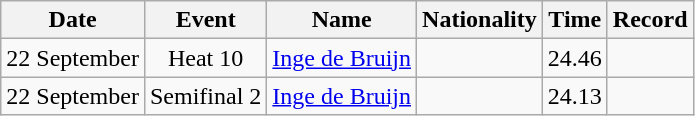<table class="wikitable" style="text-align:center">
<tr>
<th>Date</th>
<th>Event</th>
<th>Name</th>
<th>Nationality</th>
<th>Time</th>
<th>Record</th>
</tr>
<tr>
<td>22 September</td>
<td>Heat 10</td>
<td><a href='#'>Inge de Bruijn</a></td>
<td align=left></td>
<td>24.46</td>
<td></td>
</tr>
<tr>
<td>22 September</td>
<td>Semifinal 2</td>
<td><a href='#'>Inge de Bruijn</a></td>
<td align=left></td>
<td>24.13</td>
<td></td>
</tr>
</table>
